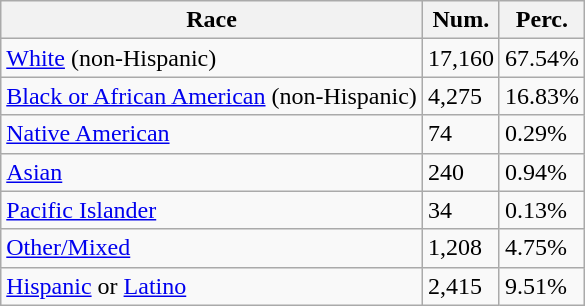<table class="wikitable">
<tr>
<th>Race</th>
<th>Num.</th>
<th>Perc.</th>
</tr>
<tr>
<td><a href='#'>White</a> (non-Hispanic)</td>
<td>17,160</td>
<td>67.54%</td>
</tr>
<tr>
<td><a href='#'>Black or African American</a> (non-Hispanic)</td>
<td>4,275</td>
<td>16.83%</td>
</tr>
<tr>
<td><a href='#'>Native American</a></td>
<td>74</td>
<td>0.29%</td>
</tr>
<tr>
<td><a href='#'>Asian</a></td>
<td>240</td>
<td>0.94%</td>
</tr>
<tr>
<td><a href='#'>Pacific Islander</a></td>
<td>34</td>
<td>0.13%</td>
</tr>
<tr>
<td><a href='#'>Other/Mixed</a></td>
<td>1,208</td>
<td>4.75%</td>
</tr>
<tr>
<td><a href='#'>Hispanic</a> or <a href='#'>Latino</a></td>
<td>2,415</td>
<td>9.51%</td>
</tr>
</table>
